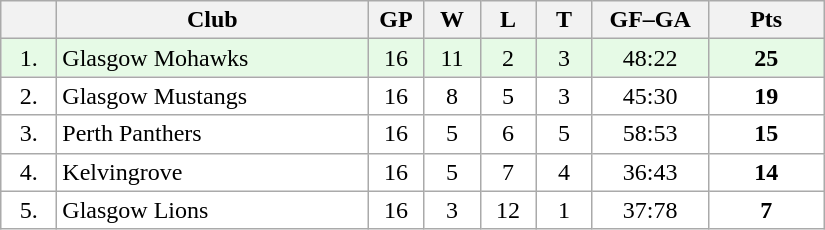<table class="wikitable">
<tr>
<th width="30"></th>
<th width="200">Club</th>
<th width="30">GP</th>
<th width="30">W</th>
<th width="30">L</th>
<th width="30">T</th>
<th width="70">GF–GA</th>
<th width="70">Pts</th>
</tr>
<tr bgcolor="#e6fae6" align="center">
<td>1.</td>
<td align="left">Glasgow Mohawks</td>
<td>16</td>
<td>11</td>
<td>2</td>
<td>3</td>
<td>48:22</td>
<td><strong>25</strong></td>
</tr>
<tr bgcolor="#FFFFFF" align="center">
<td>2.</td>
<td align="left">Glasgow Mustangs</td>
<td>16</td>
<td>8</td>
<td>5</td>
<td>3</td>
<td>45:30</td>
<td><strong>19</strong></td>
</tr>
<tr bgcolor="#FFFFFF" align="center">
<td>3.</td>
<td align="left">Perth Panthers</td>
<td>16</td>
<td>5</td>
<td>6</td>
<td>5</td>
<td>58:53</td>
<td><strong>15</strong></td>
</tr>
<tr bgcolor="#FFFFFF" align="center">
<td>4.</td>
<td align="left">Kelvingrove</td>
<td>16</td>
<td>5</td>
<td>7</td>
<td>4</td>
<td>36:43</td>
<td><strong>14</strong></td>
</tr>
<tr bgcolor="#FFFFFF" align="center">
<td>5.</td>
<td align="left">Glasgow Lions</td>
<td>16</td>
<td>3</td>
<td>12</td>
<td>1</td>
<td>37:78</td>
<td><strong>7</strong></td>
</tr>
</table>
